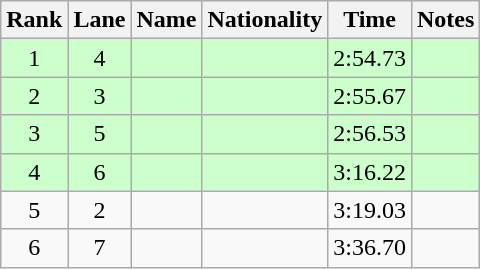<table class="wikitable sortable" style="text-align:center">
<tr>
<th>Rank</th>
<th>Lane</th>
<th>Name</th>
<th>Nationality</th>
<th>Time</th>
<th>Notes</th>
</tr>
<tr bgcolor=ccffcc>
<td>1</td>
<td>4</td>
<td align=left></td>
<td align=left></td>
<td>2:54.73</td>
<td><strong></strong></td>
</tr>
<tr bgcolor=ccffcc>
<td>2</td>
<td>3</td>
<td align=left></td>
<td align=left></td>
<td>2:55.67</td>
<td><strong></strong></td>
</tr>
<tr bgcolor=ccffcc>
<td>3</td>
<td>5</td>
<td align=left></td>
<td align=left></td>
<td>2:56.53</td>
<td><strong></strong></td>
</tr>
<tr bgcolor=ccffcc>
<td>4</td>
<td>6</td>
<td align=left></td>
<td align=left></td>
<td>3:16.22</td>
<td><strong></strong></td>
</tr>
<tr>
<td>5</td>
<td>2</td>
<td align=left></td>
<td align=left></td>
<td>3:19.03</td>
<td></td>
</tr>
<tr>
<td>6</td>
<td>7</td>
<td align=left></td>
<td align=left></td>
<td>3:36.70</td>
<td></td>
</tr>
</table>
